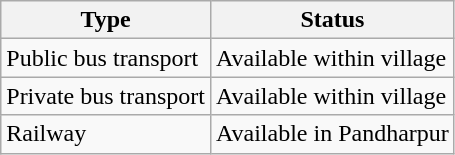<table class="wikitable">
<tr>
<th>Type</th>
<th>Status</th>
</tr>
<tr>
<td>Public bus transport</td>
<td>Available within village</td>
</tr>
<tr>
<td>Private bus transport</td>
<td>Available within village</td>
</tr>
<tr>
<td>Railway</td>
<td>Available in Pandharpur</td>
</tr>
</table>
